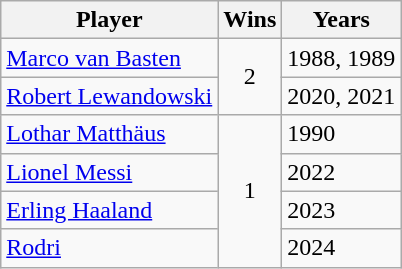<table class="wikitable sortable">
<tr>
<th>Player</th>
<th>Wins</th>
<th>Years</th>
</tr>
<tr>
<td> <a href='#'>Marco van Basten</a></td>
<td rowspan="2" align="center">2</td>
<td>1988, 1989</td>
</tr>
<tr>
<td> <a href='#'>Robert Lewandowski</a></td>
<td>2020, 2021</td>
</tr>
<tr>
<td> <a href='#'>Lothar Matthäus</a></td>
<td rowspan="4" align="center">1</td>
<td>1990</td>
</tr>
<tr>
<td> <a href='#'>Lionel Messi</a></td>
<td>2022</td>
</tr>
<tr>
<td> <a href='#'>Erling Haaland</a></td>
<td>2023</td>
</tr>
<tr>
<td> <a href='#'>Rodri</a></td>
<td>2024</td>
</tr>
</table>
